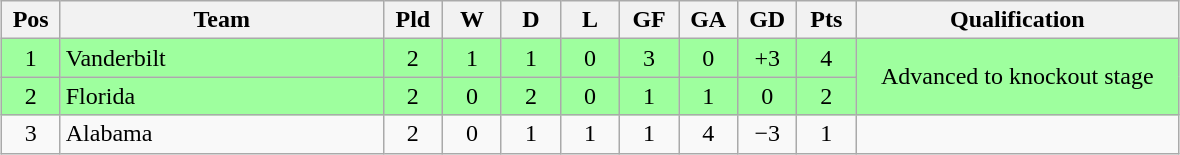<table class="wikitable" style="text-align:center; margin: 1em auto">
<tr>
<th style="width:2em">Pos</th>
<th style="width:13em">Team</th>
<th style="width:2em">Pld</th>
<th style="width:2em">W</th>
<th style="width:2em">D</th>
<th style="width:2em">L</th>
<th style="width:2em">GF</th>
<th style="width:2em">GA</th>
<th style="width:2em">GD</th>
<th style="width:2em">Pts</th>
<th style="width:13em">Qualification</th>
</tr>
<tr bgcolor="#9eff9e">
<td>1</td>
<td style="text-align:left">Vanderbilt</td>
<td>2</td>
<td>1</td>
<td>1</td>
<td>0</td>
<td>3</td>
<td>0</td>
<td>+3</td>
<td>4</td>
<td rowspan="2">Advanced to knockout stage</td>
</tr>
<tr bgcolor="#9eff9e">
<td>2</td>
<td style="text-align:left">Florida</td>
<td>2</td>
<td>0</td>
<td>2</td>
<td>0</td>
<td>1</td>
<td>1</td>
<td>0</td>
<td>2</td>
</tr>
<tr>
<td>3</td>
<td style="text-align:left">Alabama</td>
<td>2</td>
<td>0</td>
<td>1</td>
<td>1</td>
<td>1</td>
<td>4</td>
<td>−3</td>
<td>1</td>
<td></td>
</tr>
</table>
